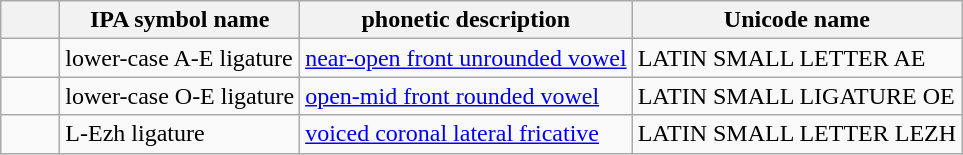<table class="wikitable">
<tr>
<th style="width:2em;"></th>
<th>IPA symbol name</th>
<th>phonetic description</th>
<th>Unicode name</th>
</tr>
<tr>
<td style="text-align:center;"></td>
<td>lower-case A-E ligature</td>
<td><a href='#'>near-open front unrounded vowel</a></td>
<td>LATIN SMALL LETTER AE</td>
</tr>
<tr>
<td style="text-align:center;"></td>
<td>lower-case O-E ligature</td>
<td><a href='#'>open-mid front rounded vowel</a></td>
<td>LATIN SMALL LIGATURE OE</td>
</tr>
<tr>
<td style="text-align:center;"></td>
<td>L-Ezh ligature</td>
<td><a href='#'>voiced coronal lateral fricative</a></td>
<td>LATIN SMALL LETTER LEZH</td>
</tr>
</table>
